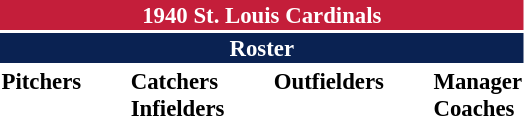<table class="toccolours" style="font-size: 95%;">
<tr>
<th colspan="10" style="background-color: #c41e3a; color: white; text-align: center;">1940 St. Louis Cardinals</th>
</tr>
<tr>
<td colspan="10" style="background-color: #0a2252; color: white; text-align: center;"><strong>Roster</strong></td>
</tr>
<tr>
<td valign="top"><strong>Pitchers</strong><br>














</td>
<td width="25px"></td>
<td valign="top"><strong>Catchers</strong><br>



<strong>Infielders</strong>







</td>
<td width="25px"></td>
<td valign="top"><strong>Outfielders</strong><br>








</td>
<td width="25px"></td>
<td valign="top"><strong>Manager</strong><br>


<strong>Coaches</strong>

</td>
</tr>
</table>
